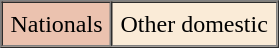<table border=1 cellpadding=5 cellspacing=0>
<tr>
<td bgcolor=#EBC2AF>Nationals</td>
<td bgcolor=#FAEBD7>Other domestic</td>
</tr>
</table>
